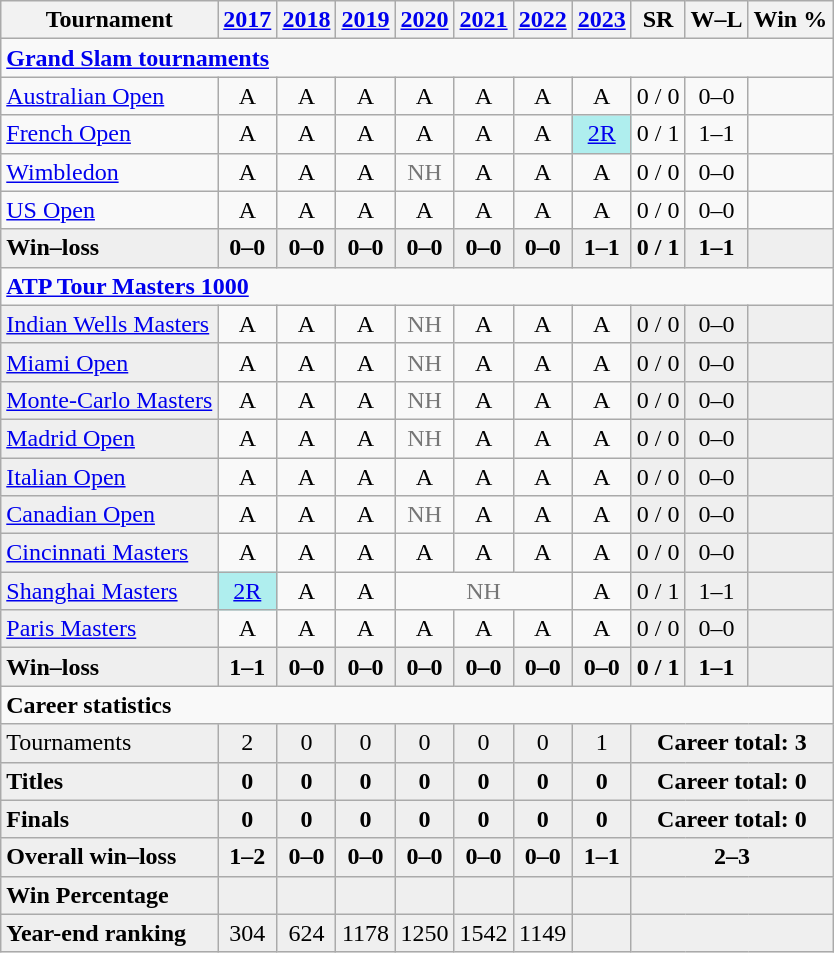<table class="wikitable" style="text-align:center">
<tr>
<th>Tournament</th>
<th><a href='#'>2017</a></th>
<th><a href='#'>2018</a></th>
<th><a href='#'>2019</a></th>
<th><a href='#'>2020</a></th>
<th><a href='#'>2021</a></th>
<th><a href='#'>2022</a></th>
<th><a href='#'>2023</a></th>
<th>SR</th>
<th>W–L</th>
<th>Win %</th>
</tr>
<tr>
<td colspan="11" style="text-align:left"><a href='#'><strong>Grand Slam tournaments</strong></a></td>
</tr>
<tr>
<td align="left"><a href='#'>Australian Open</a></td>
<td>A</td>
<td>A</td>
<td>A</td>
<td>A</td>
<td>A</td>
<td>A</td>
<td>A</td>
<td>0 / 0</td>
<td>0–0</td>
<td></td>
</tr>
<tr>
<td align="left"><a href='#'>French Open</a></td>
<td>A</td>
<td>A</td>
<td>A</td>
<td>A</td>
<td>A</td>
<td>A</td>
<td bgcolor=afeeee><a href='#'>2R</a></td>
<td>0 / 1</td>
<td>1–1</td>
<td></td>
</tr>
<tr>
<td align="left"><a href='#'>Wimbledon</a></td>
<td>A</td>
<td>A</td>
<td>A</td>
<td style="color:#767676;">NH</td>
<td>A</td>
<td>A</td>
<td>A</td>
<td>0 / 0</td>
<td>0–0</td>
<td></td>
</tr>
<tr>
<td align="left"><a href='#'>US Open</a></td>
<td>A</td>
<td>A</td>
<td>A</td>
<td>A</td>
<td>A</td>
<td>A</td>
<td>A</td>
<td>0 / 0</td>
<td>0–0</td>
<td></td>
</tr>
<tr style="font-weight:bold;background:#efefef">
<td style="text-align:left">Win–loss</td>
<td>0–0</td>
<td>0–0</td>
<td>0–0</td>
<td>0–0</td>
<td>0–0</td>
<td>0–0</td>
<td>1–1</td>
<td>0 / 1</td>
<td>1–1</td>
<td></td>
</tr>
<tr>
<td colspan="11" style="text-align:left"><strong><a href='#'>ATP Tour Masters 1000</a></strong></td>
</tr>
<tr>
<td align="left" bgcolor="efefef"><a href='#'>Indian Wells Masters</a></td>
<td>A</td>
<td>A</td>
<td>A</td>
<td style="color:#767676;">NH</td>
<td>A</td>
<td>A</td>
<td>A</td>
<td bgcolor="efefef">0 / 0</td>
<td bgcolor="efefef">0–0</td>
<td bgcolor="efefef"></td>
</tr>
<tr>
<td align="left" bgcolor="efefef"><a href='#'>Miami Open</a></td>
<td>A</td>
<td>A</td>
<td>A</td>
<td style="color:#767676;">NH</td>
<td>A</td>
<td>A</td>
<td>A</td>
<td bgcolor="efefef">0 / 0</td>
<td bgcolor="efefef">0–0</td>
<td bgcolor="efefef"></td>
</tr>
<tr>
<td align="left" bgcolor="efefef"><a href='#'>Monte-Carlo Masters</a></td>
<td>A</td>
<td>A</td>
<td>A</td>
<td style="color:#767676;">NH</td>
<td>A</td>
<td>A</td>
<td>A</td>
<td bgcolor="efefef">0 / 0</td>
<td bgcolor="efefef">0–0</td>
<td bgcolor="efefef"></td>
</tr>
<tr>
<td align="left" bgcolor="efefef"><a href='#'>Madrid Open</a></td>
<td>A</td>
<td>A</td>
<td>A</td>
<td style="color:#767676;">NH</td>
<td>A</td>
<td>A</td>
<td>A</td>
<td bgcolor="efefef">0 / 0</td>
<td bgcolor="efefef">0–0</td>
<td bgcolor="efefef"></td>
</tr>
<tr>
<td align="left" bgcolor="efefef"><a href='#'>Italian Open</a></td>
<td>A</td>
<td>A</td>
<td>A</td>
<td>A</td>
<td>A</td>
<td>A</td>
<td>A</td>
<td bgcolor="efefef">0 / 0</td>
<td bgcolor="efefef">0–0</td>
<td bgcolor="efefef"></td>
</tr>
<tr>
<td align="left" bgcolor="efefef"><a href='#'>Canadian Open</a></td>
<td>A</td>
<td>A</td>
<td>A</td>
<td style="color:#767676;">NH</td>
<td>A</td>
<td>A</td>
<td>A</td>
<td bgcolor="efefef">0 / 0</td>
<td bgcolor="efefef">0–0</td>
<td bgcolor="efefef"></td>
</tr>
<tr>
<td align="left" bgcolor="efefef"><a href='#'>Cincinnati Masters</a></td>
<td>A</td>
<td>A</td>
<td>A</td>
<td>A</td>
<td>A</td>
<td>A</td>
<td>A</td>
<td bgcolor="efefef">0 /  0</td>
<td bgcolor="efefef">0–0</td>
<td bgcolor="efefef"></td>
</tr>
<tr>
<td align="left" bgcolor="efefef"><a href='#'>Shanghai Masters</a></td>
<td bgcolor=afeeee><a href='#'>2R</a></td>
<td>A</td>
<td>A</td>
<td colspan=3 style="color:#767676;">NH</td>
<td>A</td>
<td bgcolor="efefef">0 / 1</td>
<td bgcolor="efefef">1–1</td>
<td bgcolor="efefef"></td>
</tr>
<tr>
<td align="left" bgcolor="efefef"><a href='#'>Paris Masters</a></td>
<td>A</td>
<td>A</td>
<td>A</td>
<td>A</td>
<td>A</td>
<td>A</td>
<td>A</td>
<td bgcolor="efefef">0 / 0</td>
<td bgcolor="efefef">0–0</td>
<td bgcolor="efefef"></td>
</tr>
<tr style="font-weight:bold;background:#efefef">
<td style="text-align:left">Win–loss</td>
<td>1–1</td>
<td>0–0</td>
<td>0–0</td>
<td>0–0</td>
<td>0–0</td>
<td>0–0</td>
<td>0–0</td>
<td>0 / 1</td>
<td>1–1</td>
<td bgcolor="efefef"></td>
</tr>
<tr>
<td colspan="11" style="text-align:left"><strong>Career statistics</strong></td>
</tr>
<tr style="background:#efefef">
<td style="text-align:left">Tournaments</td>
<td>2</td>
<td>0</td>
<td>0</td>
<td>0</td>
<td>0</td>
<td>0</td>
<td>1</td>
<td colspan="3"><strong>Career total: 3</strong></td>
</tr>
<tr style="font-weight:bold;background:#efefef">
<td style="text-align:left">Titles</td>
<td>0</td>
<td>0</td>
<td>0</td>
<td>0</td>
<td>0</td>
<td>0</td>
<td>0</td>
<td colspan="3">Career total: 0</td>
</tr>
<tr style="font-weight:bold;background:#efefef">
<td style="text-align:left">Finals</td>
<td>0</td>
<td>0</td>
<td>0</td>
<td>0</td>
<td>0</td>
<td>0</td>
<td>0</td>
<td colspan="3">Career total: 0</td>
</tr>
<tr style="font-weight:bold;background:#efefef">
<td style="text-align:left">Overall win–loss</td>
<td>1–2</td>
<td>0–0</td>
<td>0–0</td>
<td>0–0</td>
<td>0–0</td>
<td>0–0</td>
<td>1–1</td>
<td colspan="3">2–3</td>
</tr>
<tr style="font-weight:bold;background:#efefef">
<td style="text-align:left">Win Percentage</td>
<td></td>
<td></td>
<td></td>
<td></td>
<td></td>
<td></td>
<td></td>
<td colspan="3"></td>
</tr>
<tr style="background:#efefef">
<td align="left"><strong>Year-end ranking</strong></td>
<td>304</td>
<td>624</td>
<td>1178</td>
<td>1250</td>
<td>1542</td>
<td>1149</td>
<td></td>
<td colspan="3"></td>
</tr>
</table>
